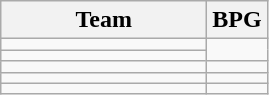<table class=wikitable>
<tr>
<th width=130>Team</th>
<th>BPG</th>
</tr>
<tr>
<td></td>
<td rowspan=2></td>
</tr>
<tr>
<td></td>
</tr>
<tr>
<td></td>
<td></td>
</tr>
<tr>
<td></td>
<td></td>
</tr>
<tr>
<td></td>
<td></td>
</tr>
</table>
